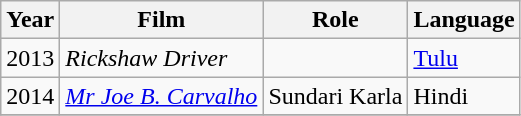<table class="wikitable sortable">
<tr>
<th>Year</th>
<th>Film</th>
<th>Role</th>
<th>Language</th>
</tr>
<tr>
<td>2013</td>
<td><em>Rickshaw Driver</em></td>
<td></td>
<td><a href='#'>Tulu</a></td>
</tr>
<tr>
<td>2014</td>
<td><em><a href='#'>Mr Joe B. Carvalho</a></em></td>
<td>Sundari Karla</td>
<td>Hindi</td>
</tr>
<tr>
</tr>
</table>
